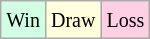<table class="wikitable">
<tr>
<td style="background:#d0ffe3;"><small>Win</small></td>
<td style="background:#ffffdd;"><small>Draw</small></td>
<td style="background:#ffd0e3;"><small>Loss</small></td>
</tr>
</table>
